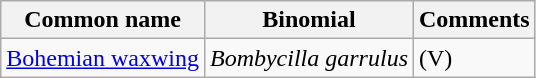<table class="wikitable">
<tr>
<th>Common name</th>
<th>Binomial</th>
<th>Comments</th>
</tr>
<tr>
<td><a href='#'>Bohemian waxwing</a></td>
<td><em>Bombycilla garrulus</em></td>
<td>(V)</td>
</tr>
</table>
